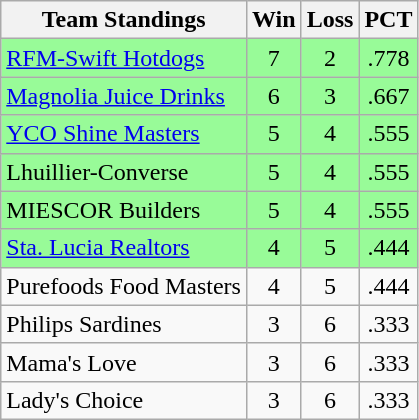<table class="wikitable">
<tr>
<th>Team Standings</th>
<th>Win</th>
<th>Loss</th>
<th>PCT</th>
</tr>
<tr align="center" bgcolor=#98fb98>
<td align="left"><a href='#'>RFM-Swift Hotdogs</a></td>
<td>7</td>
<td>2</td>
<td>.778</td>
</tr>
<tr align="center" bgcolor=#98fb98>
<td align="left"><a href='#'>Magnolia Juice Drinks</a></td>
<td>6</td>
<td>3</td>
<td>.667</td>
</tr>
<tr align="center" bgcolor=#98fb98>
<td align="left"><a href='#'>YCO Shine Masters</a></td>
<td>5</td>
<td>4</td>
<td>.555</td>
</tr>
<tr align="center" bgcolor=#98fb98>
<td align="left">Lhuillier-Converse</td>
<td>5</td>
<td>4</td>
<td>.555</td>
</tr>
<tr align="center" bgcolor=#98fb98>
<td align="left">MIESCOR Builders</td>
<td>5</td>
<td>4</td>
<td>.555</td>
</tr>
<tr align="center" bgcolor=#98fb98>
<td align="left"><a href='#'>Sta. Lucia Realtors</a></td>
<td>4</td>
<td>5</td>
<td>.444</td>
</tr>
<tr align="center" bgcolor=>
<td align="left">Purefoods Food Masters</td>
<td>4</td>
<td>5</td>
<td>.444</td>
</tr>
<tr align="center" bgcolor=>
<td align="left">Philips Sardines</td>
<td>3</td>
<td>6</td>
<td>.333</td>
</tr>
<tr align="center" bgcolor=>
<td align="left">Mama's Love</td>
<td>3</td>
<td>6</td>
<td>.333</td>
</tr>
<tr align="center" bgcolor=>
<td align="left">Lady's Choice</td>
<td>3</td>
<td>6</td>
<td>.333</td>
</tr>
</table>
